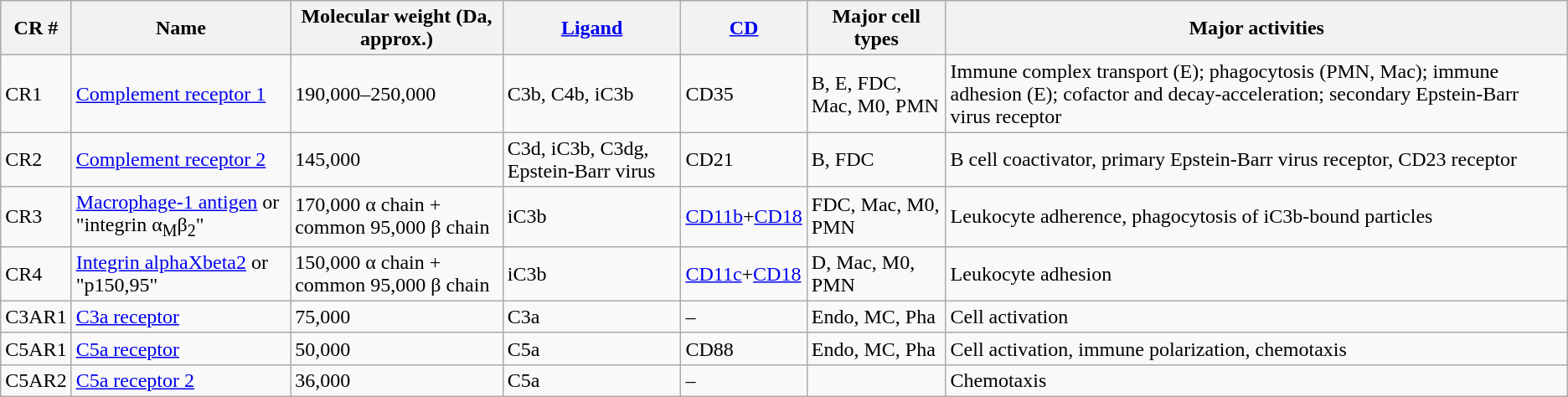<table class="wikitable">
<tr>
<th>CR #</th>
<th>Name</th>
<th>Molecular weight (Da, approx.)</th>
<th><a href='#'>Ligand</a></th>
<th><a href='#'>CD</a></th>
<th>Major cell types</th>
<th>Major activities</th>
</tr>
<tr>
<td>CR1</td>
<td><a href='#'>Complement receptor 1</a></td>
<td>190,000–250,000</td>
<td>C3b, C4b, iC3b</td>
<td>CD35</td>
<td>B, E, FDC, Mac, M0, PMN</td>
<td>Immune complex transport (E); phagocytosis (PMN, Mac); immune adhesion (E); cofactor and decay-acceleration; secondary Epstein-Barr virus receptor</td>
</tr>
<tr>
<td>CR2</td>
<td><a href='#'>Complement receptor 2</a></td>
<td>145,000</td>
<td>C3d, iC3b, C3dg, Epstein-Barr virus</td>
<td>CD21</td>
<td>B, FDC</td>
<td>B cell coactivator, primary Epstein-Barr virus receptor, CD23 receptor</td>
</tr>
<tr>
<td>CR3</td>
<td><a href='#'>Macrophage-1 antigen</a> or "integrin α<sub>M</sub>β<sub>2</sub>"</td>
<td>170,000 α chain + common 95,000 β chain</td>
<td>iC3b</td>
<td><a href='#'>CD11b</a>+<a href='#'>CD18</a></td>
<td>FDC, Mac, M0, PMN</td>
<td>Leukocyte adherence, phagocytosis of iC3b-bound particles</td>
</tr>
<tr>
<td>CR4</td>
<td><a href='#'>Integrin alphaXbeta2</a> or "p150,95"</td>
<td>150,000 α chain + common 95,000 β chain</td>
<td>iC3b</td>
<td><a href='#'>CD11c</a>+<a href='#'>CD18</a></td>
<td>D, Mac, M0, PMN</td>
<td>Leukocyte adhesion</td>
</tr>
<tr>
<td>C3AR1</td>
<td><a href='#'>C3a receptor</a></td>
<td>75,000</td>
<td>C3a</td>
<td>–</td>
<td>Endo, MC, Pha</td>
<td>Cell activation</td>
</tr>
<tr>
<td>C5AR1</td>
<td><a href='#'>C5a receptor</a></td>
<td>50,000</td>
<td>C5a</td>
<td>CD88</td>
<td>Endo, MC, Pha</td>
<td>Cell activation, immune polarization, chemotaxis</td>
</tr>
<tr>
<td>C5AR2</td>
<td><a href='#'>C5a receptor 2</a></td>
<td>36,000</td>
<td>C5a</td>
<td>–</td>
<td></td>
<td>Chemotaxis</td>
</tr>
</table>
